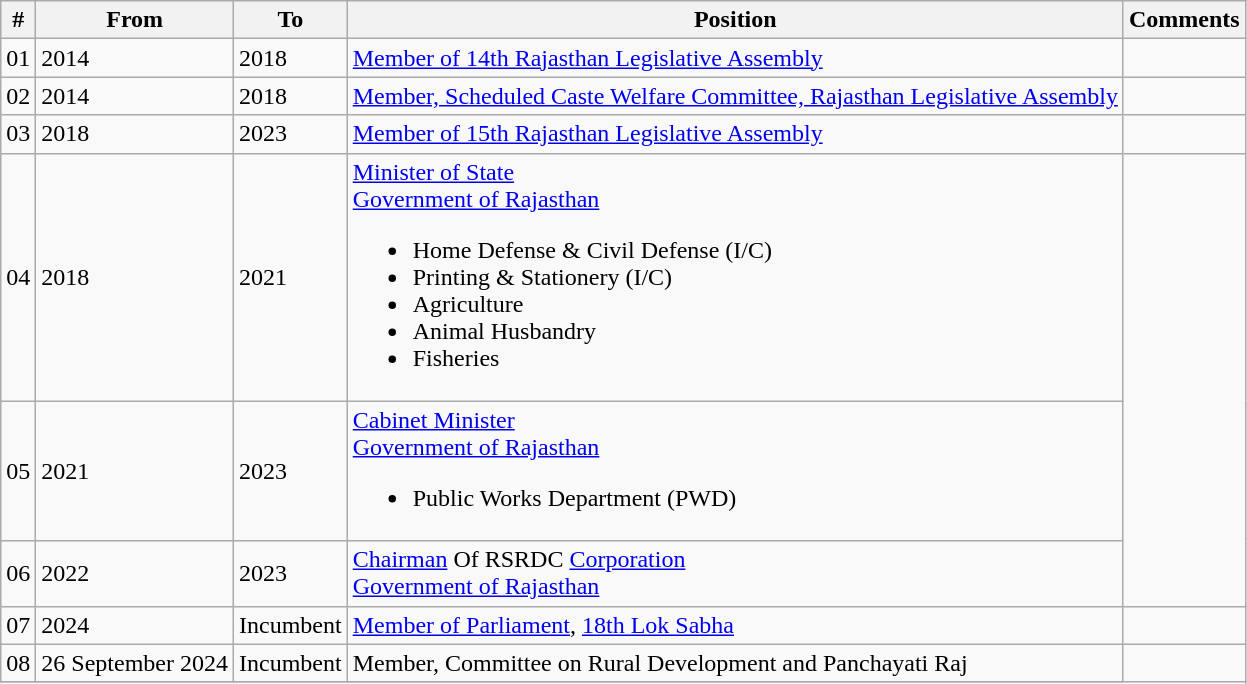<table class="wikitable sortable">
<tr>
<th>#</th>
<th>From</th>
<th>To</th>
<th>Position</th>
<th>Comments</th>
</tr>
<tr>
<td>01</td>
<td>2014</td>
<td>2018</td>
<td><a href='#'>Member of 14th Rajasthan Legislative Assembly</a></td>
<td></td>
</tr>
<tr>
<td>02</td>
<td>2014</td>
<td>2018</td>
<td><a href='#'>Member, Scheduled Caste Welfare Committee, Rajasthan Legislative Assembly</a></td>
<td></td>
</tr>
<tr>
<td>03</td>
<td>2018</td>
<td>2023</td>
<td><a href='#'>Member of 15th Rajasthan Legislative Assembly</a></td>
<td></td>
</tr>
<tr>
<td>04</td>
<td>2018</td>
<td>2021</td>
<td><a href='#'>Minister of State</a><br><a href='#'>Government of Rajasthan</a><br><ul><li>Home Defense & Civil Defense (I/C)</li><li>Printing & Stationery (I/C)</li><li>Agriculture</li><li>Animal Husbandry</li><li>Fisheries</li></ul></td>
</tr>
<tr>
<td>05</td>
<td>2021</td>
<td>2023</td>
<td><a href='#'>Cabinet Minister</a><br><a href='#'>Government of Rajasthan</a><br><ul><li>Public Works Department (PWD)</li></ul></td>
</tr>
<tr>
<td>06</td>
<td>2022</td>
<td>2023</td>
<td><a href='#'>Chairman</a> Of RSRDC <a href='#'>Corporation</a><br><a href='#'>Government of Rajasthan</a></td>
</tr>
<tr>
<td>07</td>
<td>2024</td>
<td>Incumbent</td>
<td><a href='#'>Member of Parliament</a>, <a href='#'>18th Lok Sabha</a></td>
<td></td>
</tr>
<tr>
<td>08</td>
<td>26 September 2024</td>
<td>Incumbent</td>
<td>Member, Committee on Rural Development and Panchayati Raj</td>
</tr>
<tr>
</tr>
</table>
